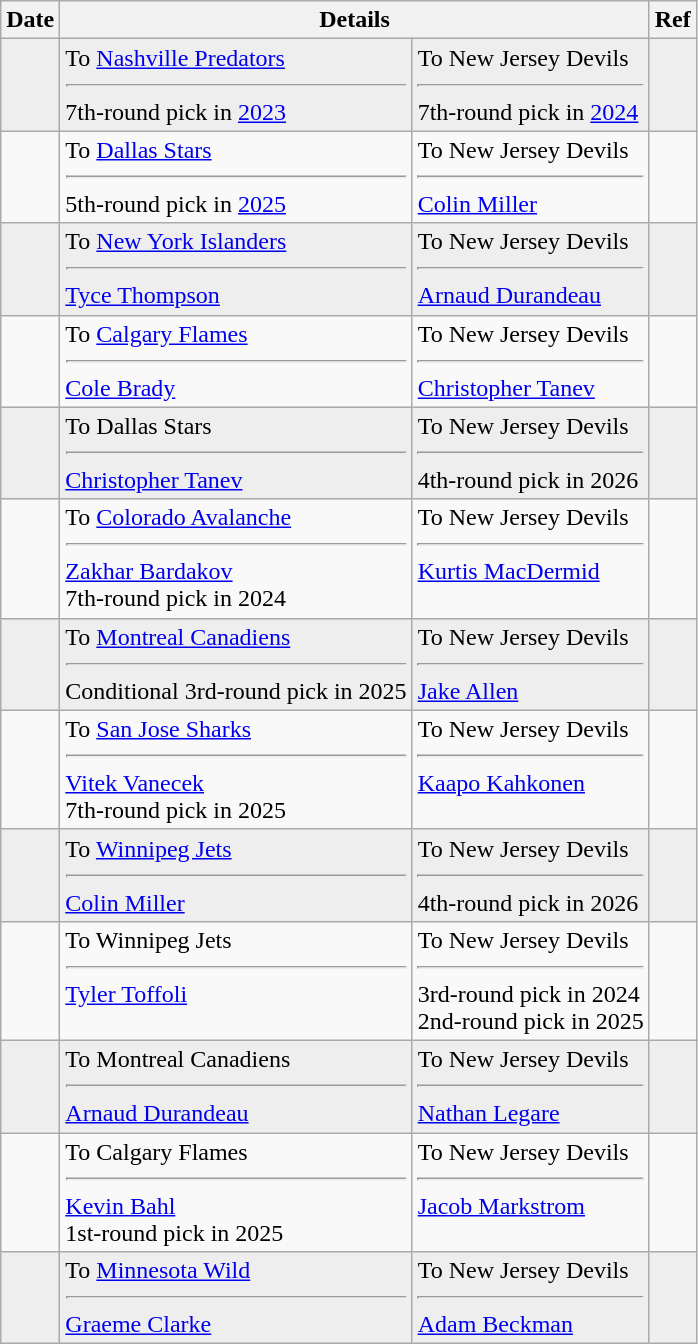<table class="wikitable">
<tr>
<th>Date</th>
<th colspan="2">Details</th>
<th>Ref</th>
</tr>
<tr style="background:#eee;">
<td></td>
<td valign="top">To <a href='#'>Nashville Predators</a><hr>7th-round pick in <a href='#'>2023</a></td>
<td valign="top">To New Jersey Devils<hr>7th-round pick in <a href='#'>2024</a></td>
<td></td>
</tr>
<tr>
<td></td>
<td valign="top">To <a href='#'>Dallas Stars</a><hr>5th-round pick in <a href='#'>2025</a></td>
<td valign="top">To New Jersey Devils<hr><a href='#'>Colin Miller</a></td>
<td></td>
</tr>
<tr style="background:#eee;">
<td></td>
<td valign="top">To <a href='#'>New York Islanders</a><hr><a href='#'>Tyce Thompson</a></td>
<td valign="top">To New Jersey Devils<hr><a href='#'>Arnaud Durandeau</a></td>
<td></td>
</tr>
<tr>
<td></td>
<td valign="top">To <a href='#'>Calgary Flames</a><hr><a href='#'>Cole Brady</a></td>
<td valign="top">To New Jersey Devils<hr><a href='#'>Christopher Tanev</a></td>
<td></td>
</tr>
<tr style="background:#eee;">
<td></td>
<td>To Dallas Stars<hr><a href='#'>Christopher Tanev</a></td>
<td valign="top">To New Jersey Devils<hr>4th-round pick in 2026</td>
<td></td>
</tr>
<tr>
<td></td>
<td valign="top">To <a href='#'>Colorado Avalanche</a><hr><a href='#'>Zakhar Bardakov</a><br>7th-round pick in 2024</td>
<td valign="top">To New Jersey Devils<hr><a href='#'>Kurtis MacDermid</a></td>
<td></td>
</tr>
<tr style="background:#eee;">
<td></td>
<td valign="top">To <a href='#'>Montreal Canadiens</a><hr>Conditional 3rd-round pick in 2025</td>
<td valign="top">To New Jersey Devils<hr><a href='#'>Jake Allen</a></td>
<td></td>
</tr>
<tr>
<td></td>
<td valign="top">To <a href='#'>San Jose Sharks</a><hr><a href='#'>Vitek Vanecek</a><br>7th-round pick in 2025</td>
<td valign="top">To New Jersey Devils<hr><a href='#'>Kaapo Kahkonen</a></td>
<td></td>
</tr>
<tr style="background:#eee;">
<td></td>
<td valign="top">To <a href='#'>Winnipeg Jets</a><hr><a href='#'>Colin Miller</a></td>
<td valign="top">To New Jersey Devils<hr>4th-round pick in 2026</td>
<td></td>
</tr>
<tr>
<td></td>
<td valign="top">To Winnipeg Jets<hr><a href='#'>Tyler Toffoli</a></td>
<td valign="top">To New Jersey Devils<hr>3rd-round pick in 2024<br>2nd-round pick in 2025</td>
<td></td>
</tr>
<tr style="background:#eee;">
<td></td>
<td valign="top">To Montreal Canadiens<hr><a href='#'>Arnaud Durandeau</a></td>
<td valign="top">To New Jersey Devils<hr><a href='#'>Nathan Legare</a></td>
<td></td>
</tr>
<tr>
<td></td>
<td valign="top">To Calgary Flames<hr><a href='#'>Kevin Bahl</a><br>1st-round pick in 2025</td>
<td valign="top">To New Jersey Devils<hr><a href='#'>Jacob Markstrom</a></td>
<td></td>
</tr>
<tr style="background:#eee;">
<td></td>
<td valign="top">To <a href='#'>Minnesota Wild</a><hr><a href='#'>Graeme Clarke</a></td>
<td valign="top">To New Jersey Devils<hr><a href='#'>Adam Beckman</a></td>
<td></td>
</tr>
</table>
